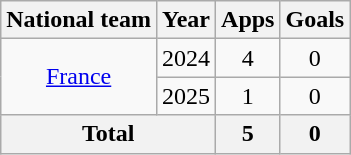<table class="wikitable" style="text-align:center">
<tr>
<th>National team</th>
<th>Year</th>
<th>Apps</th>
<th>Goals</th>
</tr>
<tr>
<td rowspan="2"><a href='#'>France</a></td>
<td>2024</td>
<td>4</td>
<td>0</td>
</tr>
<tr>
<td>2025</td>
<td>1</td>
<td>0</td>
</tr>
<tr>
<th colspan="2">Total</th>
<th>5</th>
<th>0</th>
</tr>
</table>
